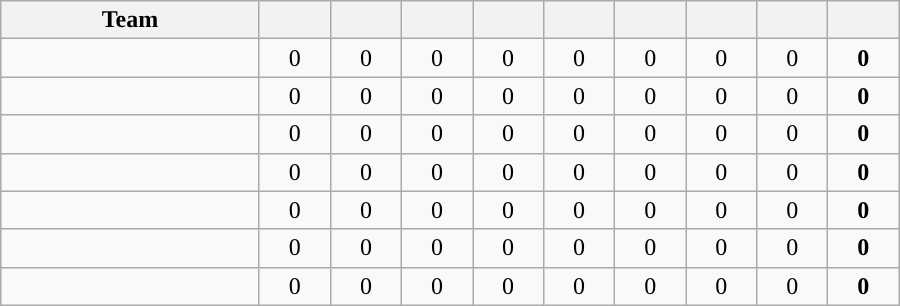<table class="wikitable" style="text-align:center;">
<tr>
<th width=165>Team</th>
<th width=40></th>
<th width=40></th>
<th width=40></th>
<th width=40></th>
<th width=40></th>
<th width=40></th>
<th width=40></th>
<th width=40></th>
<th width=40></th>
</tr>
<tr style="background:">
<td style="text-align:left;"></td>
<td>0</td>
<td>0</td>
<td>0</td>
<td>0</td>
<td>0</td>
<td>0</td>
<td>0</td>
<td>0</td>
<td><strong>0</strong></td>
</tr>
<tr style="background:">
<td style="text-align:left;"></td>
<td>0</td>
<td>0</td>
<td>0</td>
<td>0</td>
<td>0</td>
<td>0</td>
<td>0</td>
<td>0</td>
<td><strong>0</strong></td>
</tr>
<tr style="background:">
<td style="text-align:left;"></td>
<td>0</td>
<td>0</td>
<td>0</td>
<td>0</td>
<td>0</td>
<td>0</td>
<td>0</td>
<td>0</td>
<td><strong>0</strong></td>
</tr>
<tr style="background:">
<td style="text-align:left;"><strong></strong></td>
<td>0</td>
<td>0</td>
<td>0</td>
<td>0</td>
<td>0</td>
<td>0</td>
<td>0</td>
<td>0</td>
<td><strong>0</strong></td>
</tr>
<tr style="background:">
<td style="text-align:left;"></td>
<td>0</td>
<td>0</td>
<td>0</td>
<td>0</td>
<td>0</td>
<td>0</td>
<td>0</td>
<td>0</td>
<td><strong>0</strong></td>
</tr>
<tr style="background:">
<td style="text-align:left;"></td>
<td>0</td>
<td>0</td>
<td>0</td>
<td>0</td>
<td>0</td>
<td>0</td>
<td>0</td>
<td>0</td>
<td><strong>0</strong></td>
</tr>
<tr style="background:">
<td style="text-align:left;"></td>
<td>0</td>
<td>0</td>
<td>0</td>
<td>0</td>
<td>0</td>
<td>0</td>
<td>0</td>
<td>0</td>
<td><strong>0</strong></td>
</tr>
</table>
